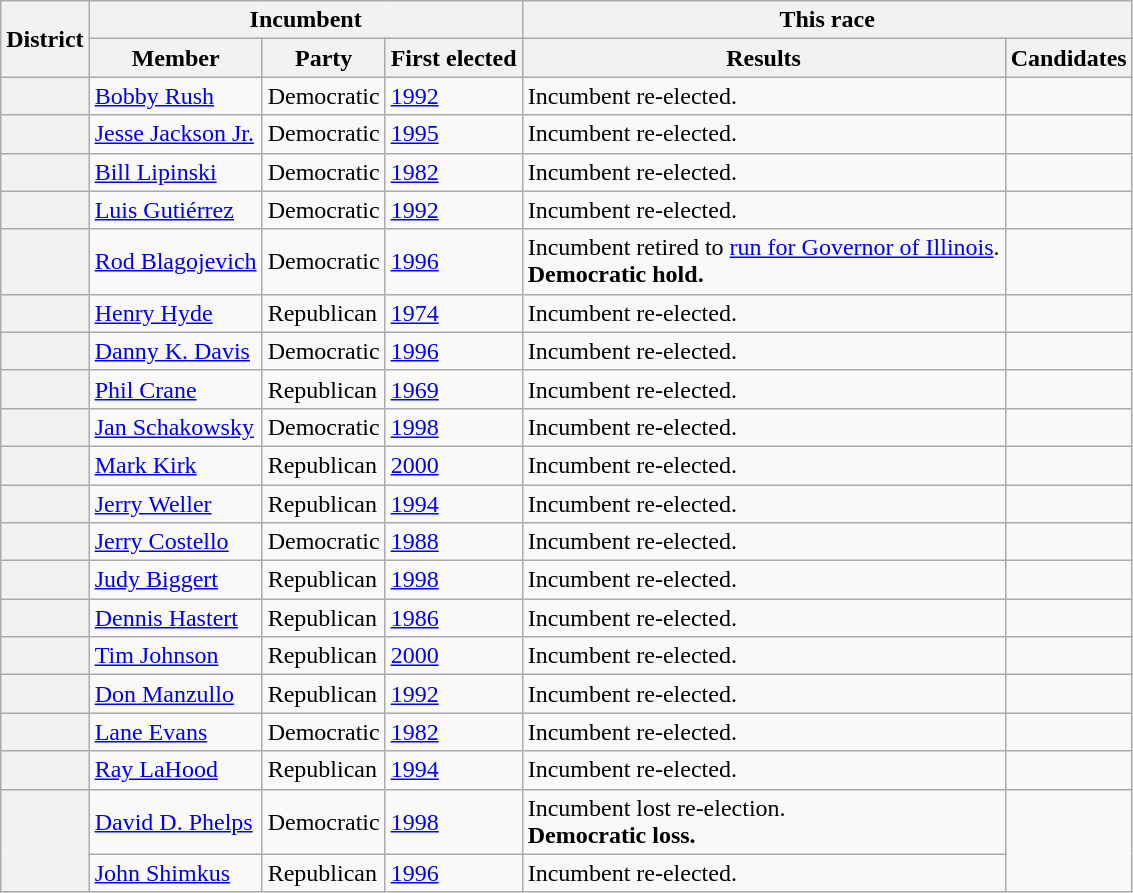<table class=wikitable>
<tr>
<th rowspan=2>District</th>
<th colspan=3>Incumbent</th>
<th colspan=2>This race</th>
</tr>
<tr>
<th>Member</th>
<th>Party</th>
<th>First elected</th>
<th>Results</th>
<th>Candidates</th>
</tr>
<tr>
<th></th>
<td><a href='#'>Bobby Rush</a></td>
<td>Democratic</td>
<td><a href='#'>1992</a></td>
<td>Incumbent re-elected.</td>
<td nowrap></td>
</tr>
<tr>
<th></th>
<td><a href='#'>Jesse Jackson Jr.</a></td>
<td>Democratic</td>
<td><a href='#'>1995 </a></td>
<td>Incumbent re-elected.</td>
<td nowrap></td>
</tr>
<tr>
<th></th>
<td><a href='#'>Bill Lipinski</a></td>
<td>Democratic</td>
<td><a href='#'>1982</a></td>
<td>Incumbent re-elected.</td>
<td nowrap></td>
</tr>
<tr>
<th></th>
<td><a href='#'>Luis Gutiérrez</a></td>
<td>Democratic</td>
<td><a href='#'>1992</a></td>
<td>Incumbent re-elected.</td>
<td nowrap></td>
</tr>
<tr>
<th></th>
<td><a href='#'>Rod Blagojevich</a></td>
<td>Democratic</td>
<td><a href='#'>1996</a></td>
<td>Incumbent retired to <a href='#'>run for Governor of Illinois</a>.<br><strong>Democratic hold.</strong></td>
<td nowrap></td>
</tr>
<tr>
<th></th>
<td><a href='#'>Henry Hyde</a></td>
<td>Republican</td>
<td><a href='#'>1974</a></td>
<td>Incumbent re-elected.</td>
<td nowrap></td>
</tr>
<tr>
<th></th>
<td><a href='#'>Danny K. Davis</a></td>
<td>Democratic</td>
<td><a href='#'>1996</a></td>
<td>Incumbent re-elected.</td>
<td nowrap></td>
</tr>
<tr>
<th></th>
<td><a href='#'>Phil Crane</a></td>
<td>Republican</td>
<td><a href='#'>1969 </a></td>
<td>Incumbent re-elected.</td>
<td nowrap></td>
</tr>
<tr>
<th></th>
<td><a href='#'>Jan Schakowsky</a></td>
<td>Democratic</td>
<td><a href='#'>1998</a></td>
<td>Incumbent re-elected.</td>
<td nowrap></td>
</tr>
<tr>
<th></th>
<td><a href='#'>Mark Kirk</a></td>
<td>Republican</td>
<td><a href='#'>2000</a></td>
<td>Incumbent re-elected.</td>
<td nowrap></td>
</tr>
<tr>
<th></th>
<td><a href='#'>Jerry Weller</a></td>
<td>Republican</td>
<td><a href='#'>1994</a></td>
<td>Incumbent re-elected.</td>
<td nowrap></td>
</tr>
<tr>
<th></th>
<td><a href='#'>Jerry Costello</a></td>
<td>Democratic</td>
<td><a href='#'>1988</a></td>
<td>Incumbent re-elected.</td>
<td nowrap></td>
</tr>
<tr>
<th></th>
<td><a href='#'>Judy Biggert</a></td>
<td>Republican</td>
<td><a href='#'>1998</a></td>
<td>Incumbent re-elected.</td>
<td nowrap></td>
</tr>
<tr>
<th></th>
<td><a href='#'>Dennis Hastert</a></td>
<td>Republican</td>
<td><a href='#'>1986</a></td>
<td>Incumbent re-elected.</td>
<td nowrap></td>
</tr>
<tr>
<th></th>
<td><a href='#'>Tim Johnson</a></td>
<td>Republican</td>
<td><a href='#'>2000</a></td>
<td>Incumbent re-elected.</td>
<td nowrap></td>
</tr>
<tr>
<th></th>
<td><a href='#'>Don Manzullo</a></td>
<td>Republican</td>
<td><a href='#'>1992</a></td>
<td>Incumbent re-elected.</td>
<td nowrap></td>
</tr>
<tr>
<th></th>
<td><a href='#'>Lane Evans</a></td>
<td>Democratic</td>
<td><a href='#'>1982</a></td>
<td>Incumbent re-elected.</td>
<td nowrap></td>
</tr>
<tr>
<th></th>
<td><a href='#'>Ray LaHood</a></td>
<td>Republican</td>
<td><a href='#'>1994</a></td>
<td>Incumbent re-elected.</td>
<td nowrap></td>
</tr>
<tr>
<th rowspan=2></th>
<td><a href='#'>David D. Phelps</a></td>
<td>Democratic</td>
<td><a href='#'>1998</a></td>
<td>Incumbent lost re-election.<br><strong>Democratic loss.</strong></td>
<td rowspan=2 nowrap></td>
</tr>
<tr>
<td><a href='#'>John Shimkus</a><br></td>
<td>Republican</td>
<td><a href='#'>1996</a></td>
<td>Incumbent re-elected.</td>
</tr>
</table>
